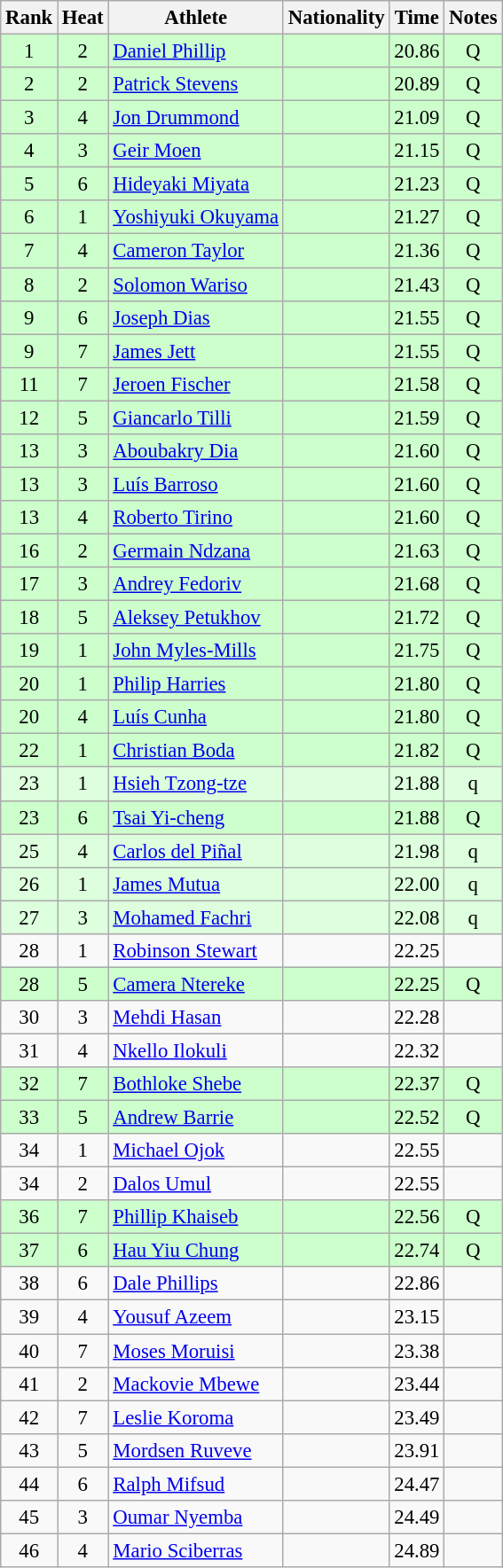<table class="wikitable sortable" style="text-align:center;font-size:95%">
<tr>
<th>Rank</th>
<th>Heat</th>
<th>Athlete</th>
<th>Nationality</th>
<th>Time</th>
<th>Notes</th>
</tr>
<tr bgcolor=ccffcc>
<td>1</td>
<td>2</td>
<td align="left"><a href='#'>Daniel Phillip</a></td>
<td align=left></td>
<td>20.86</td>
<td>Q</td>
</tr>
<tr bgcolor=ccffcc>
<td>2</td>
<td>2</td>
<td align="left"><a href='#'>Patrick Stevens</a></td>
<td align=left></td>
<td>20.89</td>
<td>Q</td>
</tr>
<tr bgcolor=ccffcc>
<td>3</td>
<td>4</td>
<td align="left"><a href='#'>Jon Drummond</a></td>
<td align=left></td>
<td>21.09</td>
<td>Q</td>
</tr>
<tr bgcolor=ccffcc>
<td>4</td>
<td>3</td>
<td align="left"><a href='#'>Geir Moen</a></td>
<td align=left></td>
<td>21.15</td>
<td>Q</td>
</tr>
<tr bgcolor=ccffcc>
<td>5</td>
<td>6</td>
<td align="left"><a href='#'>Hideyaki Miyata</a></td>
<td align=left></td>
<td>21.23</td>
<td>Q</td>
</tr>
<tr bgcolor=ccffcc>
<td>6</td>
<td>1</td>
<td align="left"><a href='#'>Yoshiyuki Okuyama</a></td>
<td align=left></td>
<td>21.27</td>
<td>Q</td>
</tr>
<tr bgcolor=ccffcc>
<td>7</td>
<td>4</td>
<td align="left"><a href='#'>Cameron Taylor</a></td>
<td align=left></td>
<td>21.36</td>
<td>Q</td>
</tr>
<tr bgcolor=ccffcc>
<td>8</td>
<td>2</td>
<td align="left"><a href='#'>Solomon Wariso</a></td>
<td align=left></td>
<td>21.43</td>
<td>Q</td>
</tr>
<tr bgcolor=ccffcc>
<td>9</td>
<td>6</td>
<td align="left"><a href='#'>Joseph Dias</a></td>
<td align=left></td>
<td>21.55</td>
<td>Q</td>
</tr>
<tr bgcolor=ccffcc>
<td>9</td>
<td>7</td>
<td align="left"><a href='#'>James Jett</a></td>
<td align=left></td>
<td>21.55</td>
<td>Q</td>
</tr>
<tr bgcolor=ccffcc>
<td>11</td>
<td>7</td>
<td align="left"><a href='#'>Jeroen Fischer</a></td>
<td align=left></td>
<td>21.58</td>
<td>Q</td>
</tr>
<tr bgcolor=ccffcc>
<td>12</td>
<td>5</td>
<td align="left"><a href='#'>Giancarlo Tilli</a></td>
<td align=left></td>
<td>21.59</td>
<td>Q</td>
</tr>
<tr bgcolor=ccffcc>
<td>13</td>
<td>3</td>
<td align="left"><a href='#'>Aboubakry Dia</a></td>
<td align=left></td>
<td>21.60</td>
<td>Q</td>
</tr>
<tr bgcolor=ccffcc>
<td>13</td>
<td>3</td>
<td align="left"><a href='#'>Luís Barroso</a></td>
<td align=left></td>
<td>21.60</td>
<td>Q</td>
</tr>
<tr bgcolor=ccffcc>
<td>13</td>
<td>4</td>
<td align="left"><a href='#'>Roberto Tirino</a></td>
<td align=left></td>
<td>21.60</td>
<td>Q</td>
</tr>
<tr bgcolor=ccffcc>
<td>16</td>
<td>2</td>
<td align="left"><a href='#'>Germain Ndzana</a></td>
<td align=left></td>
<td>21.63</td>
<td>Q</td>
</tr>
<tr bgcolor=ccffcc>
<td>17</td>
<td>3</td>
<td align="left"><a href='#'>Andrey Fedoriv</a></td>
<td align=left></td>
<td>21.68</td>
<td>Q</td>
</tr>
<tr bgcolor=ccffcc>
<td>18</td>
<td>5</td>
<td align="left"><a href='#'>Aleksey Petukhov</a></td>
<td align=left></td>
<td>21.72</td>
<td>Q</td>
</tr>
<tr bgcolor=ccffcc>
<td>19</td>
<td>1</td>
<td align="left"><a href='#'>John Myles-Mills</a></td>
<td align=left></td>
<td>21.75</td>
<td>Q</td>
</tr>
<tr bgcolor=ccffcc>
<td>20</td>
<td>1</td>
<td align="left"><a href='#'>Philip Harries</a></td>
<td align=left></td>
<td>21.80</td>
<td>Q</td>
</tr>
<tr bgcolor=ccffcc>
<td>20</td>
<td>4</td>
<td align="left"><a href='#'>Luís Cunha</a></td>
<td align=left></td>
<td>21.80</td>
<td>Q</td>
</tr>
<tr bgcolor=ccffcc>
<td>22</td>
<td>1</td>
<td align="left"><a href='#'>Christian Boda</a></td>
<td align=left></td>
<td>21.82</td>
<td>Q</td>
</tr>
<tr bgcolor=ddffdd>
<td>23</td>
<td>1</td>
<td align="left"><a href='#'>Hsieh Tzong-tze</a></td>
<td align=left></td>
<td>21.88</td>
<td>q</td>
</tr>
<tr bgcolor=ccffcc>
<td>23</td>
<td>6</td>
<td align="left"><a href='#'>Tsai Yi-cheng</a></td>
<td align=left></td>
<td>21.88</td>
<td>Q</td>
</tr>
<tr bgcolor=ddffdd>
<td>25</td>
<td>4</td>
<td align="left"><a href='#'>Carlos del Piñal</a></td>
<td align=left></td>
<td>21.98</td>
<td>q</td>
</tr>
<tr bgcolor=ddffdd>
<td>26</td>
<td>1</td>
<td align="left"><a href='#'>James Mutua</a></td>
<td align=left></td>
<td>22.00</td>
<td>q</td>
</tr>
<tr bgcolor=ddffdd>
<td>27</td>
<td>3</td>
<td align="left"><a href='#'>Mohamed Fachri</a></td>
<td align=left></td>
<td>22.08</td>
<td>q</td>
</tr>
<tr>
<td>28</td>
<td>1</td>
<td align="left"><a href='#'>Robinson Stewart</a></td>
<td align=left></td>
<td>22.25</td>
<td></td>
</tr>
<tr bgcolor=ccffcc>
<td>28</td>
<td>5</td>
<td align="left"><a href='#'>Camera Ntereke</a></td>
<td align=left></td>
<td>22.25</td>
<td>Q</td>
</tr>
<tr>
<td>30</td>
<td>3</td>
<td align="left"><a href='#'>Mehdi Hasan</a></td>
<td align=left></td>
<td>22.28</td>
<td></td>
</tr>
<tr>
<td>31</td>
<td>4</td>
<td align="left"><a href='#'>Nkello Ilokuli</a></td>
<td align=left></td>
<td>22.32</td>
<td></td>
</tr>
<tr bgcolor=ccffcc>
<td>32</td>
<td>7</td>
<td align="left"><a href='#'>Bothloke Shebe</a></td>
<td align=left></td>
<td>22.37</td>
<td>Q</td>
</tr>
<tr bgcolor=ccffcc>
<td>33</td>
<td>5</td>
<td align="left"><a href='#'>Andrew Barrie</a></td>
<td align=left></td>
<td>22.52</td>
<td>Q</td>
</tr>
<tr>
<td>34</td>
<td>1</td>
<td align="left"><a href='#'>Michael Ojok</a></td>
<td align=left></td>
<td>22.55</td>
<td></td>
</tr>
<tr>
<td>34</td>
<td>2</td>
<td align="left"><a href='#'>Dalos Umul</a></td>
<td align=left></td>
<td>22.55</td>
<td></td>
</tr>
<tr bgcolor=ccffcc>
<td>36</td>
<td>7</td>
<td align="left"><a href='#'>Phillip Khaiseb</a></td>
<td align=left></td>
<td>22.56</td>
<td>Q</td>
</tr>
<tr bgcolor=ccffcc>
<td>37</td>
<td>6</td>
<td align="left"><a href='#'>Hau Yiu Chung</a></td>
<td align=left></td>
<td>22.74</td>
<td>Q</td>
</tr>
<tr>
<td>38</td>
<td>6</td>
<td align="left"><a href='#'>Dale Phillips</a></td>
<td align=left></td>
<td>22.86</td>
<td></td>
</tr>
<tr>
<td>39</td>
<td>4</td>
<td align="left"><a href='#'>Yousuf Azeem</a></td>
<td align=left></td>
<td>23.15</td>
<td></td>
</tr>
<tr>
<td>40</td>
<td>7</td>
<td align="left"><a href='#'>Moses Moruisi</a></td>
<td align=left></td>
<td>23.38</td>
<td></td>
</tr>
<tr>
<td>41</td>
<td>2</td>
<td align="left"><a href='#'>Mackovie Mbewe</a></td>
<td align=left></td>
<td>23.44</td>
<td></td>
</tr>
<tr>
<td>42</td>
<td>7</td>
<td align="left"><a href='#'>Leslie Koroma</a></td>
<td align=left></td>
<td>23.49</td>
<td></td>
</tr>
<tr>
<td>43</td>
<td>5</td>
<td align="left"><a href='#'>Mordsen Ruveve</a></td>
<td align=left></td>
<td>23.91</td>
<td></td>
</tr>
<tr>
<td>44</td>
<td>6</td>
<td align="left"><a href='#'>Ralph Mifsud</a></td>
<td align=left></td>
<td>24.47</td>
<td></td>
</tr>
<tr>
<td>45</td>
<td>3</td>
<td align="left"><a href='#'>Oumar Nyemba</a></td>
<td align=left></td>
<td>24.49</td>
<td></td>
</tr>
<tr>
<td>46</td>
<td>4</td>
<td align="left"><a href='#'>Mario Sciberras</a></td>
<td align=left></td>
<td>24.89</td>
<td></td>
</tr>
</table>
